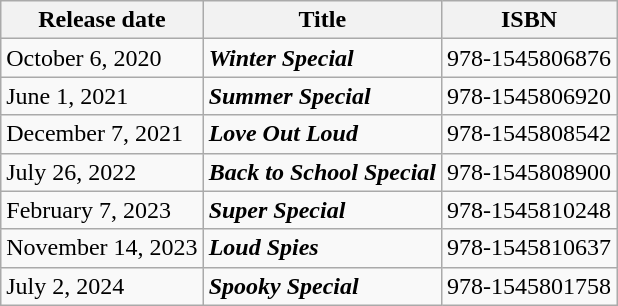<table class="wikitable">
<tr>
<th>Release date</th>
<th>Title</th>
<th>ISBN</th>
</tr>
<tr>
<td>October 6, 2020</td>
<td><strong><em>Winter Special</em></strong></td>
<td>978-1545806876</td>
</tr>
<tr>
<td>June 1, 2021</td>
<td><strong><em>Summer Special</em></strong></td>
<td>978-1545806920</td>
</tr>
<tr>
<td>December 7, 2021</td>
<td><strong><em>Love Out Loud</em></strong></td>
<td>978-1545808542</td>
</tr>
<tr>
<td>July 26, 2022</td>
<td><strong><em>Back to School Special</em></strong></td>
<td>978-1545808900</td>
</tr>
<tr>
<td>February 7, 2023</td>
<td><strong><em>Super Special</em></strong></td>
<td>978-1545810248</td>
</tr>
<tr>
<td>November 14, 2023</td>
<td><strong><em>Loud Spies</em></strong></td>
<td>978-1545810637</td>
</tr>
<tr>
<td>July 2, 2024</td>
<td><strong><em>Spooky Special</em></strong></td>
<td>978-1545801758</td>
</tr>
</table>
